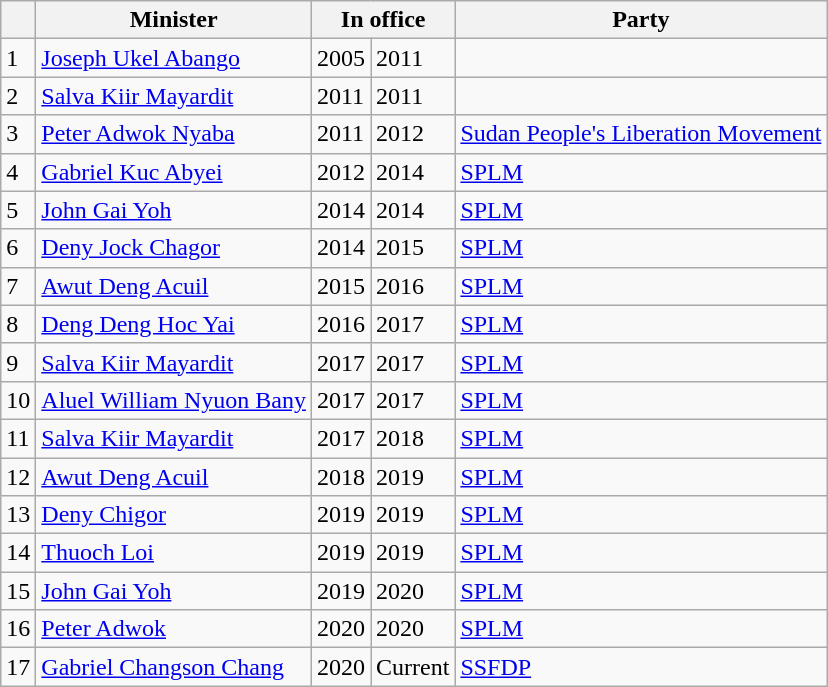<table class="wikitable">
<tr>
<th></th>
<th>Minister</th>
<th colspan="2">In office</th>
<th>Party</th>
</tr>
<tr>
<td>1</td>
<td><a href='#'>Joseph Ukel Abango</a></td>
<td>2005</td>
<td>2011</td>
<td></td>
</tr>
<tr>
<td>2</td>
<td><a href='#'>Salva Kiir Mayardit</a></td>
<td>2011</td>
<td>2011</td>
<td></td>
</tr>
<tr>
<td>3</td>
<td><a href='#'>Peter Adwok Nyaba</a></td>
<td>2011</td>
<td>2012</td>
<td><a href='#'>Sudan People's Liberation Movement</a></td>
</tr>
<tr>
<td>4</td>
<td><a href='#'>Gabriel Kuc Abyei</a></td>
<td>2012</td>
<td>2014</td>
<td><a href='#'>SPLM</a></td>
</tr>
<tr>
<td>5</td>
<td><a href='#'>John Gai Yoh</a></td>
<td>2014</td>
<td>2014</td>
<td><a href='#'>SPLM</a></td>
</tr>
<tr>
<td>6</td>
<td><a href='#'>Deny Jock Chagor</a></td>
<td>2014</td>
<td>2015</td>
<td><a href='#'>SPLM</a></td>
</tr>
<tr>
<td>7</td>
<td><a href='#'>Awut Deng Acuil</a></td>
<td>2015</td>
<td>2016</td>
<td><a href='#'>SPLM</a></td>
</tr>
<tr>
<td>8</td>
<td><a href='#'>Deng Deng Hoc Yai</a></td>
<td>2016</td>
<td>2017</td>
<td><a href='#'>SPLM</a></td>
</tr>
<tr>
<td>9</td>
<td><a href='#'>Salva Kiir Mayardit</a></td>
<td>2017</td>
<td>2017</td>
<td><a href='#'>SPLM</a></td>
</tr>
<tr>
<td>10</td>
<td><a href='#'>Aluel William Nyuon Bany</a></td>
<td>2017</td>
<td>2017</td>
<td><a href='#'>SPLM</a></td>
</tr>
<tr>
<td>11</td>
<td><a href='#'>Salva Kiir Mayardit</a></td>
<td>2017</td>
<td>2018</td>
<td><a href='#'>SPLM</a></td>
</tr>
<tr>
<td>12</td>
<td><a href='#'>Awut Deng Acuil</a></td>
<td>2018</td>
<td>2019</td>
<td><a href='#'>SPLM</a></td>
</tr>
<tr>
<td>13</td>
<td><a href='#'>Deny Chigor</a></td>
<td>2019</td>
<td>2019</td>
<td><a href='#'>SPLM</a></td>
</tr>
<tr>
<td>14</td>
<td><a href='#'>Thuoch Loi</a></td>
<td>2019</td>
<td>2019</td>
<td><a href='#'>SPLM</a></td>
</tr>
<tr>
<td>15</td>
<td><a href='#'>John Gai Yoh</a></td>
<td>2019</td>
<td>2020</td>
<td><a href='#'>SPLM</a></td>
</tr>
<tr>
<td>16</td>
<td><a href='#'>Peter Adwok</a></td>
<td>2020</td>
<td>2020</td>
<td><a href='#'>SPLM</a></td>
</tr>
<tr>
<td>17</td>
<td><a href='#'>Gabriel Changson Chang</a></td>
<td>2020</td>
<td>Current</td>
<td><a href='#'>SSFDP</a></td>
</tr>
</table>
